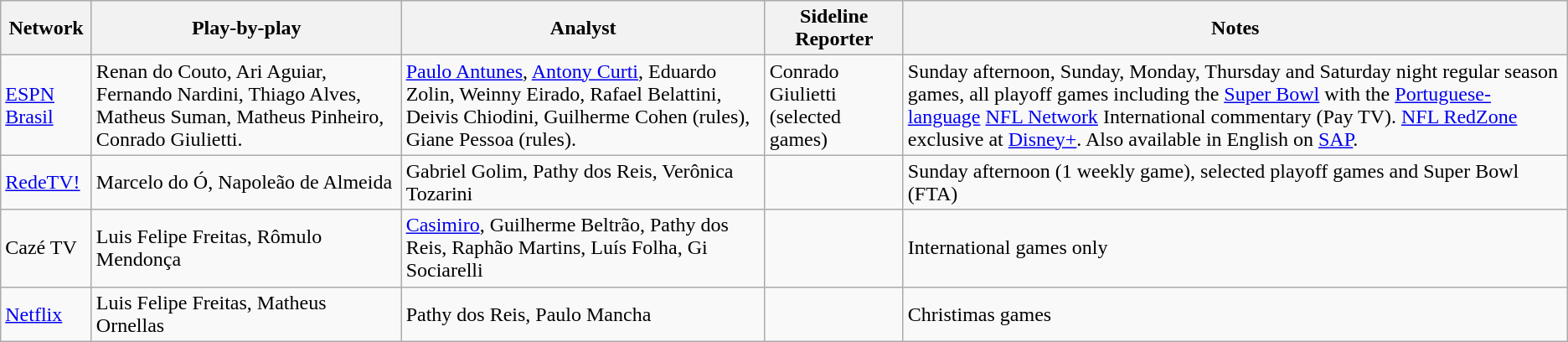<table class="wikitable">
<tr>
<th>Network</th>
<th>Play-by-play</th>
<th>Analyst</th>
<th>Sideline Reporter</th>
<th>Notes</th>
</tr>
<tr>
<td><a href='#'>ESPN Brasil</a></td>
<td>Renan do Couto, Ari Aguiar, Fernando Nardini, Thiago Alves, Matheus Suman, Matheus Pinheiro, Conrado Giulietti.</td>
<td><a href='#'>Paulo Antunes</a>, <a href='#'>Antony Curti</a>, Eduardo Zolin, Weinny Eirado, Rafael Belattini, Deivis Chiodini, Guilherme Cohen (rules), Giane Pessoa (rules).</td>
<td>Conrado Giulietti (selected games)</td>
<td>Sunday afternoon, Sunday, Monday, Thursday and Saturday night regular season games, all playoff games including the <a href='#'>Super Bowl</a> with the <a href='#'>Portuguese-language</a> <a href='#'>NFL Network</a> International commentary (Pay TV). <a href='#'>NFL RedZone</a> exclusive at <a href='#'>Disney+</a>. Also available in English on <a href='#'>SAP</a>.</td>
</tr>
<tr>
<td><a href='#'>RedeTV!</a></td>
<td>Marcelo do Ó, Napoleão de Almeida</td>
<td>Gabriel Golim, Pathy dos Reis, Verônica Tozarini</td>
<td></td>
<td>Sunday afternoon (1 weekly game), selected playoff games and Super Bowl (FTA)</td>
</tr>
<tr>
<td>Cazé TV</td>
<td>Luis Felipe Freitas, Rômulo Mendonça</td>
<td><a href='#'>Casimiro</a>, Guilherme Beltrão, Pathy dos Reis, Raphão Martins, Luís Folha, Gi Sociarelli</td>
<td></td>
<td>International games only</td>
</tr>
<tr>
<td><a href='#'>Netflix</a></td>
<td>Luis Felipe Freitas, Matheus Ornellas</td>
<td>Pathy dos Reis, Paulo Mancha</td>
<td></td>
<td>Christimas games</td>
</tr>
</table>
